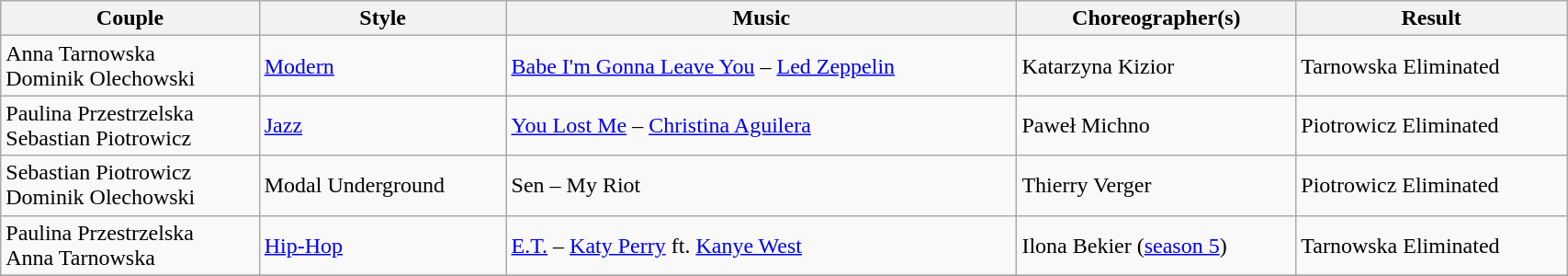<table class="wikitable" style="width:90%;">
<tr>
<th>Couple</th>
<th>Style</th>
<th>Music</th>
<th>Choreographer(s)</th>
<th>Result</th>
</tr>
<tr>
<td>Anna Tarnowska<br>Dominik Olechowski</td>
<td><a href='#'>Modern</a></td>
<td><a href='#'>Babe I'm Gonna Leave You</a> – <a href='#'>Led Zeppelin</a></td>
<td>Katarzyna Kizior</td>
<td>Tarnowska Eliminated</td>
</tr>
<tr>
<td>Paulina Przestrzelska<br>Sebastian Piotrowicz</td>
<td><a href='#'>Jazz</a></td>
<td><a href='#'>You Lost Me</a> – <a href='#'>Christina Aguilera</a></td>
<td>Paweł Michno</td>
<td>Piotrowicz Eliminated</td>
</tr>
<tr>
<td>Sebastian Piotrowicz<br>Dominik Olechowski</td>
<td>Modal Underground</td>
<td>Sen – My Riot</td>
<td>Thierry Verger</td>
<td>Piotrowicz Eliminated</td>
</tr>
<tr>
<td>Paulina Przestrzelska<br>Anna Tarnowska</td>
<td><a href='#'>Hip-Hop</a></td>
<td><a href='#'>E.T.</a> – <a href='#'>Katy Perry</a> ft. <a href='#'>Kanye West</a></td>
<td>Ilona Bekier (<a href='#'>season 5</a>)</td>
<td>Tarnowska Eliminated</td>
</tr>
<tr>
</tr>
</table>
